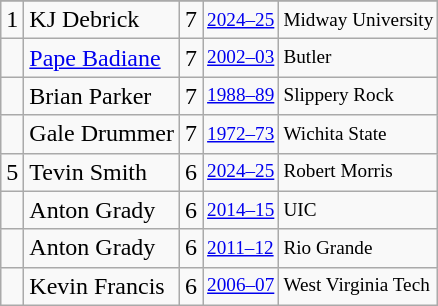<table class="wikitable">
<tr>
</tr>
<tr>
<td>1</td>
<td>KJ Debrick</td>
<td>7</td>
<td style="font-size:80%;"><a href='#'>2024–25</a></td>
<td style="font-size:80%;">Midway University</td>
</tr>
<tr>
<td></td>
<td><a href='#'>Pape Badiane</a></td>
<td>7</td>
<td style="font-size:80%;"><a href='#'>2002–03</a></td>
<td style="font-size:80%;">Butler</td>
</tr>
<tr>
<td></td>
<td>Brian Parker</td>
<td>7</td>
<td style="font-size:80%;"><a href='#'>1988–89</a></td>
<td style="font-size:80%;">Slippery Rock</td>
</tr>
<tr>
<td></td>
<td>Gale Drummer</td>
<td>7</td>
<td style="font-size:80%;"><a href='#'>1972–73</a></td>
<td style="font-size:80%;">Wichita State</td>
</tr>
<tr>
<td>5</td>
<td>Tevin Smith</td>
<td>6</td>
<td style="font-size:80%;"><a href='#'>2024–25</a></td>
<td style="font-size:80%;">Robert Morris</td>
</tr>
<tr>
<td></td>
<td>Anton Grady</td>
<td>6</td>
<td style="font-size:80%;"><a href='#'>2014–15</a></td>
<td style="font-size:80%;">UIC</td>
</tr>
<tr>
<td></td>
<td>Anton Grady</td>
<td>6</td>
<td style="font-size:80%;"><a href='#'>2011–12</a></td>
<td style="font-size:80%;">Rio Grande</td>
</tr>
<tr>
<td></td>
<td>Kevin Francis</td>
<td>6</td>
<td style="font-size:80%;"><a href='#'>2006–07</a></td>
<td style="font-size:80%;">West Virginia Tech</td>
</tr>
</table>
